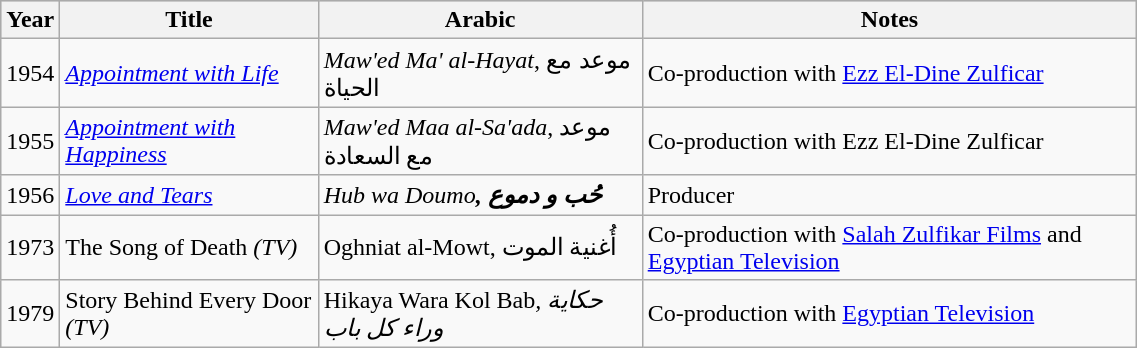<table class="wikitable" style="width: 60%;">
<tr bgcolor="#CCCCCC">
<th>Year</th>
<th>Title</th>
<th>Arabic</th>
<th>Notes</th>
</tr>
<tr>
<td>1954</td>
<td><em><a href='#'>Appointment with Life</a></em></td>
<td><em>Maw'ed Ma' al-Hayat</em>, موعد مع الحياة</td>
<td>Co-production with <a href='#'>Ezz El-Dine Zulficar</a></td>
</tr>
<tr>
<td>1955</td>
<td><em><a href='#'>Appointment with Happiness</a></em></td>
<td><em>Maw'ed Maa al-Sa'ada</em>, موعد مع السعادة</td>
<td>Co-production with Ezz El-Dine Zulficar</td>
</tr>
<tr>
<td>1956</td>
<td><em><a href='#'>Love and Tears</a></em></td>
<td><em>Hub wa Doumo<strong>, حُب و دموع</td>
<td>Producer</td>
</tr>
<tr>
<td>1973</td>
<td></em>The Song of Death<em> (TV)</td>
<td>Oghniat al-Mowt, أُغنية الموت</td>
<td>Co-production with <a href='#'>Salah Zulfikar Films</a> and <a href='#'>Egyptian Television</a></td>
</tr>
<tr>
<td>1979</td>
<td></em>Story Behind Every Door<em> (TV)</td>
<td></em>Hikaya Wara Kol Bab<em>, حكاية وراء كل باب</td>
<td>Co-production with <a href='#'>Egyptian Television</a></td>
</tr>
</table>
